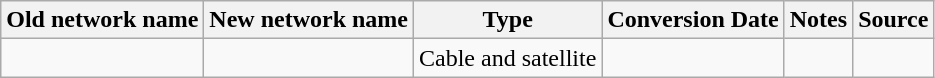<table class="wikitable">
<tr>
<th>Old network name</th>
<th>New network name</th>
<th>Type</th>
<th>Conversion Date</th>
<th>Notes</th>
<th>Source</th>
</tr>
<tr>
<td><a href='#'></a></td>
<td></td>
<td>Cable and satellite</td>
<td></td>
<td></td>
<td></td>
</tr>
</table>
